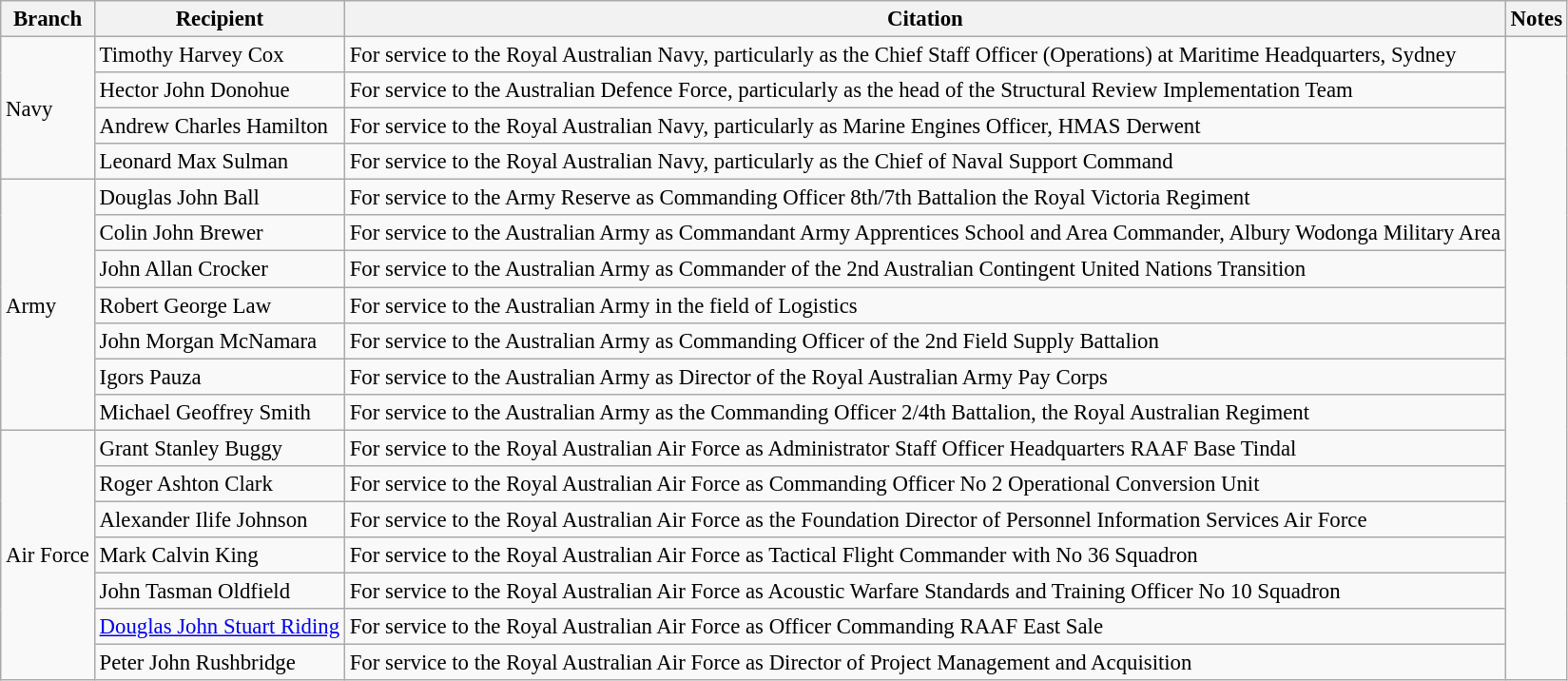<table class="wikitable" style="font-size:95%;">
<tr>
<th>Branch</th>
<th>Recipient</th>
<th>Citation</th>
<th>Notes</th>
</tr>
<tr>
<td rowspan=4>Navy</td>
<td> Timothy Harvey Cox</td>
<td>For service to the Royal Australian Navy, particularly as the Chief Staff Officer (Operations) at Maritime Headquarters, Sydney</td>
<td rowspan=18></td>
</tr>
<tr>
<td> Hector John Donohue</td>
<td>For service to the Australian Defence Force, particularly as the head of the Structural Review Implementation Team</td>
</tr>
<tr>
<td> Andrew Charles Hamilton</td>
<td>For service to the Royal Australian Navy, particularly as Marine Engines Officer, HMAS Derwent</td>
</tr>
<tr>
<td> Leonard Max Sulman</td>
<td>For service to the Royal Australian Navy, particularly as the Chief of Naval Support Command</td>
</tr>
<tr>
<td rowspan=7>Army</td>
<td> Douglas John Ball</td>
<td>For service to the Army Reserve as Commanding Officer 8th/7th Battalion the Royal Victoria Regiment</td>
</tr>
<tr>
<td> Colin John Brewer</td>
<td>For service to the Australian Army as Commandant Army Apprentices School and Area Commander, Albury Wodonga Military Area</td>
</tr>
<tr>
<td> John Allan Crocker</td>
<td>For service to the Australian Army as Commander of the 2nd Australian Contingent United Nations Transition</td>
</tr>
<tr>
<td> Robert George Law</td>
<td>For service to the Australian Army in the field of Logistics</td>
</tr>
<tr>
<td> John Morgan McNamara</td>
<td>For service to the Australian Army as Commanding Officer of the 2nd Field Supply Battalion</td>
</tr>
<tr>
<td> Igors Pauza</td>
<td>For service to the Australian Army as Director of the Royal Australian Army Pay Corps</td>
</tr>
<tr>
<td> Michael Geoffrey Smith</td>
<td>For service to the Australian Army as the Commanding Officer 2/4th Battalion, the Royal Australian Regiment</td>
</tr>
<tr>
<td rowspan=7>Air Force</td>
<td> Grant Stanley Buggy</td>
<td>For service to the Royal Australian Air Force as Administrator Staff Officer Headquarters RAAF Base Tindal</td>
</tr>
<tr>
<td> Roger Ashton Clark</td>
<td>For service to the Royal Australian Air Force as Commanding Officer No 2 Operational Conversion Unit</td>
</tr>
<tr>
<td> Alexander Ilife Johnson</td>
<td>For service to the Royal Australian Air Force as the Foundation Director of Personnel Information Services Air Force</td>
</tr>
<tr>
<td> Mark Calvin King</td>
<td>For service to the Royal Australian Air Force as Tactical Flight Commander with No 36 Squadron</td>
</tr>
<tr>
<td> John Tasman Oldfield</td>
<td>For service to the Royal Australian Air Force as Acoustic Warfare Standards and Training Officer No 10 Squadron</td>
</tr>
<tr>
<td> <a href='#'>Douglas John Stuart Riding</a></td>
<td>For service to the Royal Australian Air Force as Officer Commanding RAAF East Sale</td>
</tr>
<tr>
<td> Peter John Rushbridge</td>
<td>For service to the Royal Australian Air Force as Director of Project Management and Acquisition</td>
</tr>
</table>
